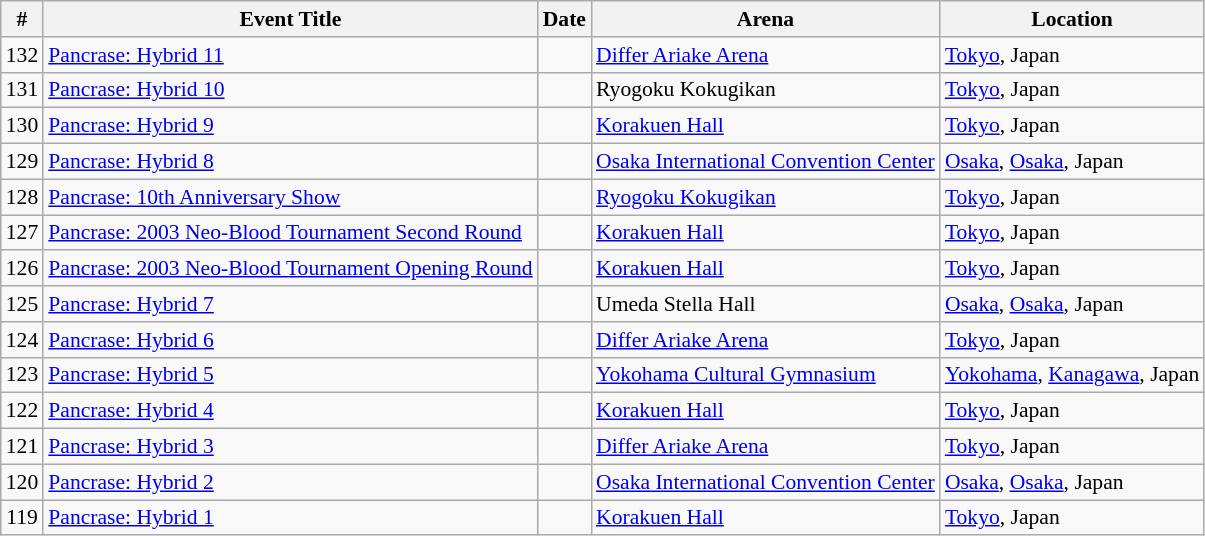<table class="sortable wikitable succession-box" style="font-size:90%;">
<tr>
<th scope="col">#</th>
<th scope="col">Event Title</th>
<th scope="col">Date</th>
<th scope="col">Arena</th>
<th scope="col">Location</th>
</tr>
<tr>
<td align=center>132</td>
<td><a href='#'>Pancrase: Hybrid 11</a></td>
<td></td>
<td><a href='#'>Differ Ariake Arena</a></td>
<td><a href='#'>Tokyo</a>, Japan</td>
</tr>
<tr>
<td align=center>131</td>
<td><a href='#'>Pancrase: Hybrid 10</a></td>
<td></td>
<td>Ryogoku Kokugikan</td>
<td><a href='#'>Tokyo</a>, Japan</td>
</tr>
<tr>
<td align=center>130</td>
<td><a href='#'>Pancrase: Hybrid 9</a></td>
<td></td>
<td><a href='#'>Korakuen Hall</a></td>
<td><a href='#'>Tokyo</a>, Japan</td>
</tr>
<tr>
<td align=center>129</td>
<td><a href='#'>Pancrase: Hybrid 8</a></td>
<td></td>
<td><a href='#'>Osaka International Convention Center</a></td>
<td><a href='#'>Osaka</a>, <a href='#'>Osaka</a>, Japan</td>
</tr>
<tr>
<td align=center>128</td>
<td><a href='#'>Pancrase: 10th Anniversary Show</a></td>
<td></td>
<td><a href='#'>Ryogoku Kokugikan</a></td>
<td><a href='#'>Tokyo</a>, Japan</td>
</tr>
<tr>
<td align=center>127</td>
<td><a href='#'>Pancrase: 2003 Neo-Blood Tournament Second Round</a></td>
<td></td>
<td><a href='#'>Korakuen Hall</a></td>
<td><a href='#'>Tokyo</a>, Japan</td>
</tr>
<tr>
<td align=center>126</td>
<td><a href='#'>Pancrase: 2003 Neo-Blood Tournament Opening Round</a></td>
<td></td>
<td><a href='#'>Korakuen Hall</a></td>
<td><a href='#'>Tokyo</a>, Japan</td>
</tr>
<tr>
<td align=center>125</td>
<td><a href='#'>Pancrase: Hybrid 7</a></td>
<td></td>
<td>Umeda Stella Hall</td>
<td><a href='#'>Osaka</a>, <a href='#'>Osaka</a>, Japan</td>
</tr>
<tr>
<td align=center>124</td>
<td><a href='#'>Pancrase: Hybrid 6</a></td>
<td></td>
<td><a href='#'>Differ Ariake Arena</a></td>
<td><a href='#'>Tokyo</a>, Japan</td>
</tr>
<tr>
<td align=center>123</td>
<td><a href='#'>Pancrase: Hybrid 5</a></td>
<td></td>
<td><a href='#'>Yokohama Cultural Gymnasium</a></td>
<td><a href='#'>Yokohama</a>, <a href='#'>Kanagawa</a>, Japan</td>
</tr>
<tr>
<td align=center>122</td>
<td><a href='#'>Pancrase: Hybrid 4</a></td>
<td></td>
<td><a href='#'>Korakuen Hall</a></td>
<td><a href='#'>Tokyo</a>, Japan</td>
</tr>
<tr>
<td align=center>121</td>
<td><a href='#'>Pancrase: Hybrid 3</a></td>
<td></td>
<td><a href='#'>Differ Ariake Arena</a></td>
<td><a href='#'>Tokyo</a>, Japan</td>
</tr>
<tr>
<td align=center>120</td>
<td><a href='#'>Pancrase: Hybrid 2</a></td>
<td></td>
<td><a href='#'>Osaka International Convention Center</a></td>
<td><a href='#'>Osaka</a>, <a href='#'>Osaka</a>, Japan</td>
</tr>
<tr>
<td align=center>119</td>
<td><a href='#'>Pancrase: Hybrid 1</a></td>
<td></td>
<td><a href='#'>Korakuen Hall</a></td>
<td><a href='#'>Tokyo</a>, Japan</td>
</tr>
</table>
